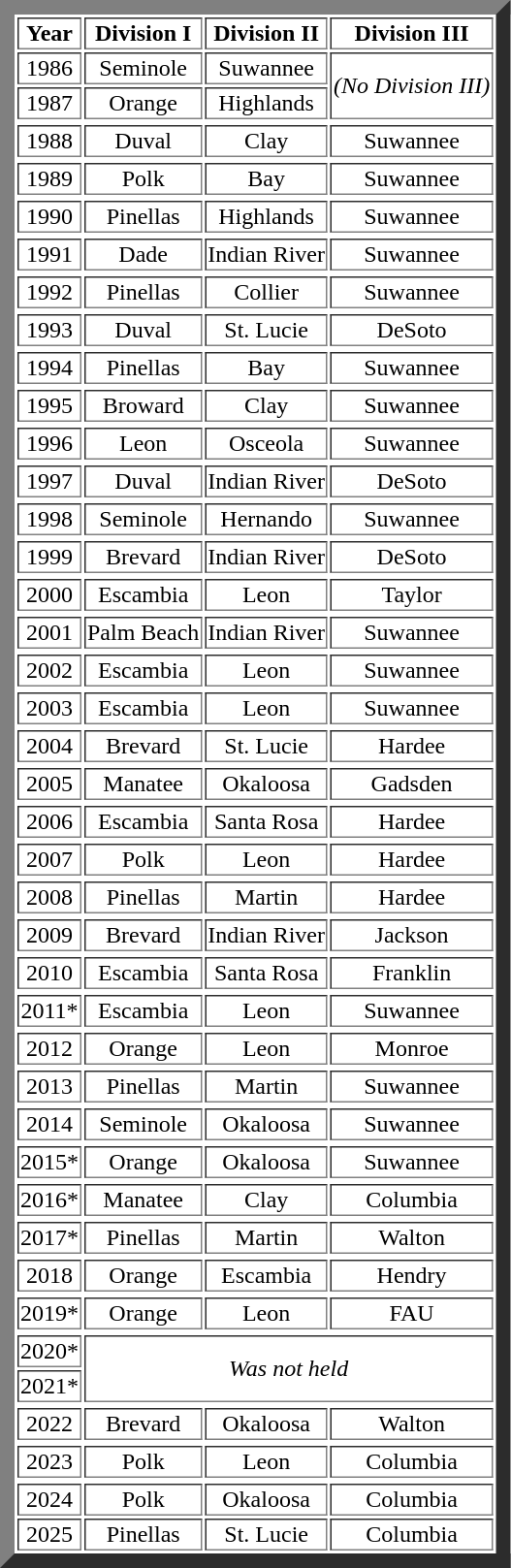<table border=10>
<tr>
<th>Year</th>
<th>Division I</th>
<th>Division II</th>
<th>Division III</th>
</tr>
<tr style="text-align:center;">
<td>1986</td>
<td>Seminole</td>
<td>Suwannee</td>
<td rowspan="2"><em>(No Division III)</em></td>
</tr>
<tr style="text-align:center;">
<td>1987</td>
<td>Orange</td>
<td>Highlands</td>
</tr>
<tr>
</tr>
<tr style="text-align:center;">
<td>1988</td>
<td>Duval</td>
<td>Clay</td>
<td>Suwannee</td>
</tr>
<tr>
</tr>
<tr style="text-align:center;">
<td>1989</td>
<td>Polk</td>
<td>Bay</td>
<td>Suwannee</td>
</tr>
<tr>
</tr>
<tr style="text-align:center;">
<td>1990</td>
<td>Pinellas</td>
<td>Highlands</td>
<td>Suwannee</td>
</tr>
<tr>
</tr>
<tr style="text-align:center;">
<td>1991</td>
<td>Dade</td>
<td>Indian River</td>
<td>Suwannee</td>
</tr>
<tr>
</tr>
<tr style="text-align:center;">
<td>1992</td>
<td>Pinellas</td>
<td>Collier</td>
<td>Suwannee</td>
</tr>
<tr>
</tr>
<tr style="text-align:center;">
<td>1993</td>
<td>Duval</td>
<td>St. Lucie</td>
<td>DeSoto</td>
</tr>
<tr>
</tr>
<tr style="text-align:center;">
<td>1994</td>
<td>Pinellas</td>
<td>Bay</td>
<td>Suwannee</td>
</tr>
<tr>
</tr>
<tr style="text-align:center;">
<td>1995</td>
<td>Broward</td>
<td>Clay</td>
<td>Suwannee</td>
</tr>
<tr>
</tr>
<tr style="text-align:center;">
<td>1996</td>
<td>Leon</td>
<td>Osceola</td>
<td>Suwannee</td>
</tr>
<tr>
</tr>
<tr style="text-align:center;">
<td>1997</td>
<td>Duval</td>
<td>Indian River</td>
<td>DeSoto</td>
</tr>
<tr>
</tr>
<tr style="text-align:center;">
<td>1998</td>
<td>Seminole</td>
<td>Hernando</td>
<td>Suwannee</td>
</tr>
<tr>
</tr>
<tr style="text-align:center;">
<td>1999</td>
<td>Brevard</td>
<td>Indian River</td>
<td>DeSoto</td>
</tr>
<tr>
</tr>
<tr style="text-align:center;">
<td>2000</td>
<td>Escambia</td>
<td>Leon</td>
<td>Taylor</td>
</tr>
<tr>
</tr>
<tr style="text-align:center;">
<td>2001</td>
<td>Palm Beach</td>
<td>Indian River</td>
<td>Suwannee</td>
</tr>
<tr>
</tr>
<tr style="text-align:center;">
<td>2002</td>
<td>Escambia</td>
<td>Leon</td>
<td>Suwannee</td>
</tr>
<tr>
</tr>
<tr style="text-align:center;">
<td>2003</td>
<td>Escambia</td>
<td>Leon</td>
<td>Suwannee</td>
</tr>
<tr>
</tr>
<tr style="text-align:center;">
<td>2004</td>
<td>Brevard</td>
<td>St. Lucie</td>
<td>Hardee</td>
</tr>
<tr>
</tr>
<tr style="text-align:center;">
<td>2005</td>
<td>Manatee</td>
<td>Okaloosa</td>
<td>Gadsden</td>
</tr>
<tr>
</tr>
<tr style="text-align:center;">
<td>2006</td>
<td>Escambia</td>
<td>Santa Rosa</td>
<td>Hardee</td>
</tr>
<tr>
</tr>
<tr style="text-align:center;">
<td>2007</td>
<td>Polk</td>
<td>Leon</td>
<td>Hardee</td>
</tr>
<tr>
</tr>
<tr style="text-align:center;">
<td>2008</td>
<td>Pinellas</td>
<td>Martin</td>
<td>Hardee</td>
</tr>
<tr>
</tr>
<tr style="text-align:center;">
<td>2009</td>
<td>Brevard</td>
<td>Indian River</td>
<td>Jackson</td>
</tr>
<tr>
</tr>
<tr style="text-align:center;">
<td>2010</td>
<td>Escambia</td>
<td>Santa Rosa</td>
<td>Franklin</td>
</tr>
<tr>
</tr>
<tr style="text-align:center;">
<td>2011*</td>
<td>Escambia</td>
<td>Leon</td>
<td>Suwannee</td>
</tr>
<tr>
</tr>
<tr style="text-align:center;">
<td>2012</td>
<td>Orange</td>
<td>Leon</td>
<td>Monroe</td>
</tr>
<tr>
</tr>
<tr style="text-align:center;">
<td>2013</td>
<td>Pinellas</td>
<td>Martin</td>
<td>Suwannee</td>
</tr>
<tr>
</tr>
<tr style="text-align:center;">
<td>2014</td>
<td>Seminole</td>
<td>Okaloosa</td>
<td>Suwannee</td>
</tr>
<tr>
</tr>
<tr style="text-align:center;">
<td>2015*</td>
<td>Orange</td>
<td>Okaloosa</td>
<td>Suwannee</td>
</tr>
<tr>
</tr>
<tr style="text-align:center;">
<td>2016*</td>
<td>Manatee</td>
<td>Clay</td>
<td>Columbia</td>
</tr>
<tr>
</tr>
<tr style="text-align:center;">
<td>2017*</td>
<td>Pinellas</td>
<td>Martin</td>
<td>Walton</td>
</tr>
<tr>
</tr>
<tr style="text-align:center;">
<td>2018</td>
<td>Orange</td>
<td>Escambia</td>
<td>Hendry</td>
</tr>
<tr>
</tr>
<tr style="text-align:center;">
<td>2019*</td>
<td>Orange</td>
<td>Leon</td>
<td>FAU</td>
</tr>
<tr>
</tr>
<tr style="text-align:center;">
<td>2020*</td>
<td colspan="3" rowspan="2"><em>Was not held</em></td>
</tr>
<tr>
<td>2021*</td>
</tr>
<tr>
</tr>
<tr style="text-align:center;">
<td>2022</td>
<td>Brevard</td>
<td>Okaloosa</td>
<td>Walton</td>
</tr>
<tr>
</tr>
<tr style="text-align:center;">
<td>2023</td>
<td>Polk</td>
<td>Leon</td>
<td>Columbia</td>
</tr>
<tr>
</tr>
<tr style="text-align:center;">
<td>2024</td>
<td>Polk</td>
<td>Okaloosa</td>
<td>Columbia</td>
</tr>
<tr style="text-align:center;">
<td>2025</td>
<td>Pinellas</td>
<td>St. Lucie</td>
<td>Columbia</td>
</tr>
</table>
